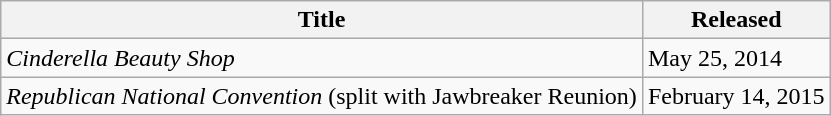<table class="wikitable">
<tr>
<th>Title</th>
<th>Released</th>
</tr>
<tr>
<td><em>Cinderella Beauty Shop</em></td>
<td>May 25, 2014</td>
</tr>
<tr>
<td><em>Republican National Convention</em> (split with Jawbreaker Reunion)</td>
<td>February 14, 2015</td>
</tr>
</table>
